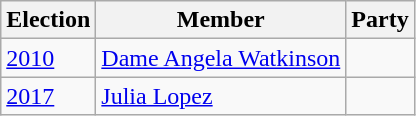<table class="wikitable">
<tr>
<th>Election</th>
<th>Member</th>
<th colspan="2">Party</th>
</tr>
<tr>
<td><a href='#'>2010</a></td>
<td><a href='#'>Dame Angela Watkinson</a></td>
<td></td>
</tr>
<tr>
<td><a href='#'>2017</a></td>
<td><a href='#'>Julia Lopez</a></td>
<td></td>
</tr>
</table>
